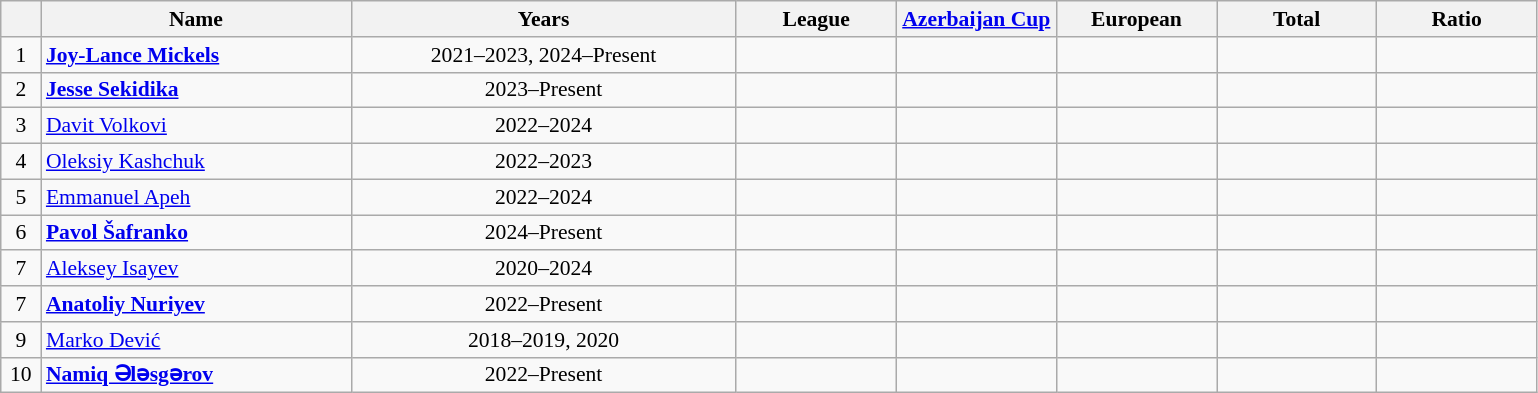<table class="wikitable sortable"  style="text-align:center; font-size:90%; ">
<tr>
<th width=20px></th>
<th width=200px>Name</th>
<th width=250px>Years</th>
<th width=100px>League</th>
<th width=100px><a href='#'>Azerbaijan Cup</a></th>
<th width=100px>European</th>
<th width=100px>Total</th>
<th width=100px>Ratio</th>
</tr>
<tr>
<td>1</td>
<td align="left"> <strong><a href='#'>Joy-Lance Mickels</a></strong></td>
<td>2021–2023, 2024–Present</td>
<td></td>
<td></td>
<td></td>
<td></td>
<td></td>
</tr>
<tr>
<td>2</td>
<td align="left"> <strong><a href='#'>Jesse Sekidika</a></strong></td>
<td>2023–Present</td>
<td></td>
<td></td>
<td></td>
<td></td>
<td></td>
</tr>
<tr>
<td>3</td>
<td align="left"> <a href='#'>Davit Volkovi</a></td>
<td>2022–2024</td>
<td></td>
<td></td>
<td></td>
<td></td>
<td></td>
</tr>
<tr>
<td>4</td>
<td align="left"> <a href='#'>Oleksiy Kashchuk</a></td>
<td>2022–2023</td>
<td></td>
<td></td>
<td></td>
<td></td>
<td></td>
</tr>
<tr>
<td>5</td>
<td align="left"> <a href='#'>Emmanuel Apeh</a></td>
<td>2022–2024</td>
<td></td>
<td></td>
<td></td>
<td></td>
<td></td>
</tr>
<tr>
<td>6</td>
<td align="left"> <strong><a href='#'>Pavol Šafranko</a></strong></td>
<td>2024–Present</td>
<td></td>
<td></td>
<td></td>
<td></td>
<td></td>
</tr>
<tr>
<td>7</td>
<td align="left"> <a href='#'>Aleksey Isayev</a></td>
<td>2020–2024</td>
<td></td>
<td></td>
<td></td>
<td></td>
<td></td>
</tr>
<tr>
<td>7</td>
<td align="left"> <strong><a href='#'>Anatoliy Nuriyev</a></strong></td>
<td>2022–Present</td>
<td></td>
<td></td>
<td></td>
<td></td>
<td></td>
</tr>
<tr>
<td>9</td>
<td align="left"> <a href='#'>Marko Dević</a></td>
<td>2018–2019, 2020</td>
<td></td>
<td></td>
<td></td>
<td></td>
<td></td>
</tr>
<tr>
<td>10</td>
<td align="left"> <strong><a href='#'>Namiq Ələsgərov</a></strong></td>
<td>2022–Present</td>
<td></td>
<td></td>
<td></td>
<td></td>
<td></td>
</tr>
</table>
